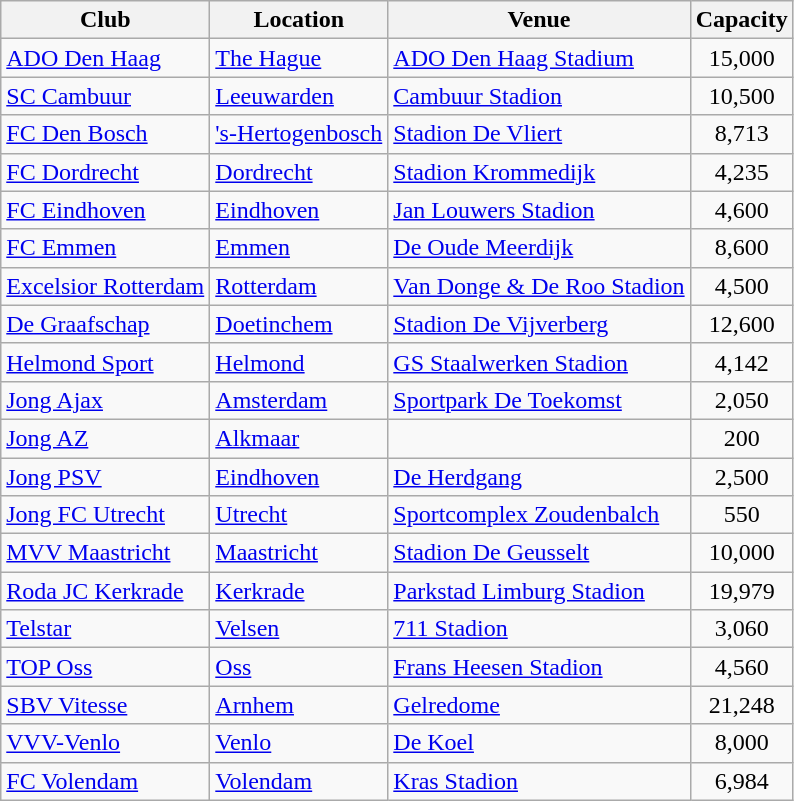<table class="wikitable sortable">
<tr>
<th>Club</th>
<th>Location</th>
<th>Venue</th>
<th>Capacity</th>
</tr>
<tr>
<td><a href='#'>ADO Den Haag</a></td>
<td><a href='#'>The Hague</a></td>
<td><a href='#'>ADO Den Haag Stadium</a></td>
<td style="text-align: center;">15,000</td>
</tr>
<tr>
<td><a href='#'>SC Cambuur</a></td>
<td><a href='#'>Leeuwarden</a></td>
<td><a href='#'>Cambuur Stadion</a></td>
<td style="text-align: center;">10,500</td>
</tr>
<tr>
<td><a href='#'>FC Den Bosch</a></td>
<td><a href='#'>'s-Hertogenbosch</a></td>
<td><a href='#'>Stadion De Vliert</a></td>
<td style="text-align: center;">8,713</td>
</tr>
<tr>
<td><a href='#'>FC Dordrecht</a></td>
<td><a href='#'>Dordrecht</a></td>
<td><a href='#'>Stadion Krommedijk</a></td>
<td style="text-align: center;">4,235</td>
</tr>
<tr>
<td><a href='#'>FC Eindhoven</a></td>
<td><a href='#'>Eindhoven</a></td>
<td><a href='#'>Jan Louwers Stadion</a></td>
<td style="text-align: center;">4,600</td>
</tr>
<tr>
<td><a href='#'>FC Emmen</a></td>
<td><a href='#'>Emmen</a></td>
<td><a href='#'>De Oude Meerdijk</a></td>
<td style="text-align: center;">8,600</td>
</tr>
<tr>
<td><a href='#'>Excelsior Rotterdam</a></td>
<td><a href='#'>Rotterdam</a></td>
<td><a href='#'>Van Donge & De Roo Stadion</a></td>
<td style="text-align: center;">4,500</td>
</tr>
<tr>
<td><a href='#'>De Graafschap</a></td>
<td><a href='#'>Doetinchem</a></td>
<td><a href='#'>Stadion De Vijverberg</a></td>
<td style="text-align: center;">12,600</td>
</tr>
<tr>
<td><a href='#'>Helmond Sport</a></td>
<td><a href='#'>Helmond</a></td>
<td><a href='#'>GS Staalwerken Stadion</a></td>
<td style="text-align: center;">4,142</td>
</tr>
<tr>
<td><a href='#'>Jong Ajax</a></td>
<td><a href='#'>Amsterdam</a></td>
<td><a href='#'>Sportpark De Toekomst</a></td>
<td style="text-align: center;">2,050</td>
</tr>
<tr>
<td><a href='#'>Jong AZ</a></td>
<td><a href='#'>Alkmaar</a></td>
<td></td>
<td style="text-align: center;">200</td>
</tr>
<tr>
<td><a href='#'>Jong PSV</a></td>
<td><a href='#'>Eindhoven</a></td>
<td><a href='#'>De Herdgang</a></td>
<td style="text-align: center;">2,500</td>
</tr>
<tr>
<td><a href='#'>Jong FC Utrecht</a></td>
<td><a href='#'>Utrecht</a></td>
<td><a href='#'>Sportcomplex Zoudenbalch</a></td>
<td style="text-align: center;">550</td>
</tr>
<tr>
<td><a href='#'>MVV Maastricht</a></td>
<td><a href='#'>Maastricht</a></td>
<td><a href='#'>Stadion De Geusselt</a></td>
<td style="text-align: center;">10,000</td>
</tr>
<tr>
<td><a href='#'>Roda JC Kerkrade</a></td>
<td><a href='#'>Kerkrade</a></td>
<td><a href='#'>Parkstad Limburg Stadion</a></td>
<td style="text-align: center;">19,979</td>
</tr>
<tr>
<td><a href='#'>Telstar</a></td>
<td><a href='#'>Velsen</a></td>
<td><a href='#'>711 Stadion</a></td>
<td style="text-align: center;">3,060</td>
</tr>
<tr>
<td><a href='#'>TOP Oss</a></td>
<td><a href='#'>Oss</a></td>
<td><a href='#'>Frans Heesen Stadion</a></td>
<td style="text-align: center;">4,560</td>
</tr>
<tr>
<td><a href='#'>SBV Vitesse</a></td>
<td><a href='#'>Arnhem</a></td>
<td><a href='#'>Gelredome</a></td>
<td style="text-align: center;">21,248</td>
</tr>
<tr>
<td><a href='#'>VVV-Venlo</a></td>
<td><a href='#'>Venlo</a></td>
<td><a href='#'>De Koel</a></td>
<td style="text-align: center;">8,000</td>
</tr>
<tr>
<td><a href='#'>FC Volendam</a></td>
<td><a href='#'>Volendam</a></td>
<td><a href='#'>Kras Stadion</a></td>
<td style="text-align: center;">6,984</td>
</tr>
</table>
